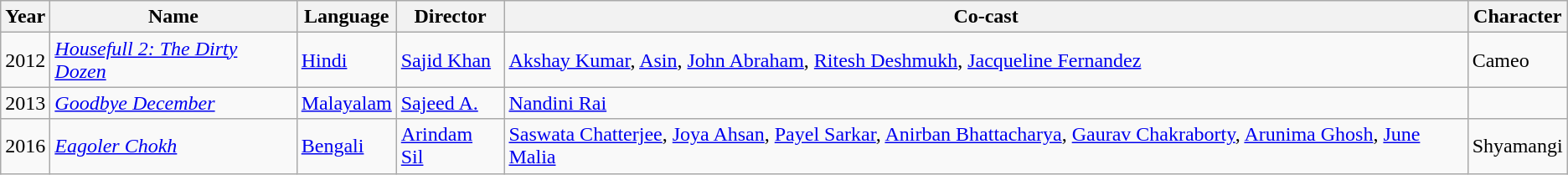<table class="wikitable sortable" border="1">
<tr>
<th>Year</th>
<th>Name</th>
<th>Language</th>
<th>Director</th>
<th>Co-cast</th>
<th>Character</th>
</tr>
<tr>
<td>2012</td>
<td><em><a href='#'>Housefull 2: The Dirty Dozen</a></em></td>
<td><a href='#'>Hindi</a></td>
<td><a href='#'>Sajid Khan</a></td>
<td><a href='#'>Akshay Kumar</a>, <a href='#'>Asin</a>, <a href='#'>John Abraham</a>, <a href='#'>Ritesh Deshmukh</a>, <a href='#'>Jacqueline Fernandez</a></td>
<td>Cameo</td>
</tr>
<tr>
<td>2013</td>
<td><em><a href='#'>Goodbye December</a></em></td>
<td><a href='#'>Malayalam</a></td>
<td><a href='#'>Sajeed A.</a></td>
<td><a href='#'>Nandini Rai</a></td>
<td></td>
</tr>
<tr>
<td>2016</td>
<td><em><a href='#'>Eagoler Chokh</a></em></td>
<td><a href='#'>Bengali</a></td>
<td><a href='#'>Arindam Sil</a></td>
<td><a href='#'>Saswata Chatterjee</a>, <a href='#'>Joya Ahsan</a>, <a href='#'>Payel Sarkar</a>, <a href='#'>Anirban Bhattacharya</a>, <a href='#'>Gaurav Chakraborty</a>, <a href='#'>Arunima Ghosh</a>, <a href='#'>June Malia</a></td>
<td>Shyamangi</td>
</tr>
</table>
